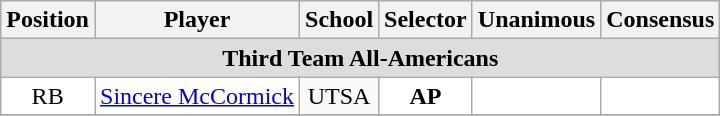<table class="wikitable" border="0">
<tr>
<th>Position</th>
<th>Player</th>
<th>School</th>
<th>Selector</th>
<th>Unanimous</th>
<th>Consensus</th>
</tr>
<tr>
<td colspan="6" style="text-align:center; background:#ddd;"><strong>Third Team All-Americans</strong></td>
</tr>
<tr style="text-align:center;">
<td style="background:white">RB</td>
<td style="background:white"><a href='#'>Sincere McCormick</a></td>
<td style=>UTSA</td>
<td style="background:white"><strong>AP</strong></td>
<td style="background:white"></td>
<td style="background:white"></td>
</tr>
<tr>
</tr>
</table>
